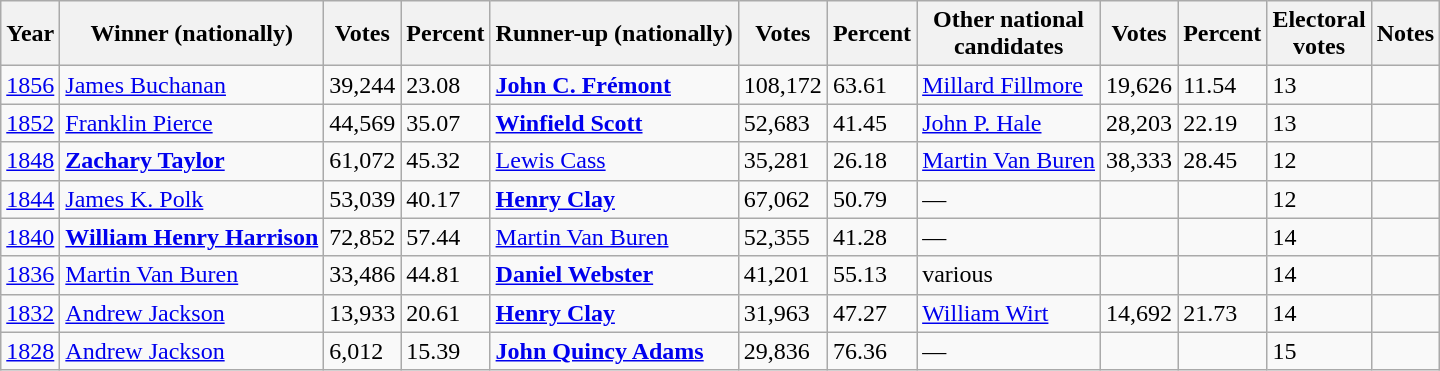<table class="wikitable sortable">
<tr>
<th data-sort-type="number">Year</th>
<th>Winner (nationally)</th>
<th data-sort-type="number">Votes</th>
<th data-sort-type="number">Percent</th>
<th>Runner-up (nationally)</th>
<th data-sort-type="number">Votes</th>
<th data-sort-type="number">Percent</th>
<th>Other national<br>candidates</th>
<th data-sort-type="number">Votes</th>
<th data-sort-type="number">Percent</th>
<th data-sort-type="number">Electoral<br>votes</th>
<th class="unsortable">Notes</th>
</tr>
<tr>
<td><a href='#'>1856</a></td>
<td><a href='#'>James Buchanan</a></td>
<td>39,244</td>
<td>23.08</td>
<td><strong><a href='#'>John C. Frémont</a></strong></td>
<td>108,172</td>
<td>63.61</td>
<td><a href='#'>Millard Fillmore</a></td>
<td>19,626</td>
<td>11.54</td>
<td>13</td>
<td></td>
</tr>
<tr>
<td><a href='#'>1852</a></td>
<td><a href='#'>Franklin Pierce</a></td>
<td>44,569</td>
<td>35.07</td>
<td><strong><a href='#'>Winfield Scott</a></strong></td>
<td>52,683</td>
<td>41.45</td>
<td><a href='#'>John P. Hale</a></td>
<td>28,203</td>
<td>22.19</td>
<td>13</td>
<td></td>
</tr>
<tr>
<td><a href='#'>1848</a></td>
<td><strong><a href='#'>Zachary Taylor</a></strong></td>
<td>61,072</td>
<td>45.32</td>
<td><a href='#'>Lewis Cass</a></td>
<td>35,281</td>
<td>26.18</td>
<td><a href='#'>Martin Van Buren</a></td>
<td>38,333</td>
<td>28.45</td>
<td>12</td>
<td></td>
</tr>
<tr>
<td><a href='#'>1844</a></td>
<td><a href='#'>James K. Polk</a></td>
<td>53,039</td>
<td>40.17</td>
<td><strong><a href='#'>Henry Clay</a></strong></td>
<td>67,062</td>
<td>50.79</td>
<td>—</td>
<td></td>
<td></td>
<td>12</td>
<td></td>
</tr>
<tr>
<td><a href='#'>1840</a></td>
<td><strong><a href='#'>William Henry Harrison</a></strong></td>
<td>72,852</td>
<td>57.44</td>
<td><a href='#'>Martin Van Buren</a></td>
<td>52,355</td>
<td>41.28</td>
<td>—</td>
<td></td>
<td></td>
<td>14</td>
<td></td>
</tr>
<tr>
<td><a href='#'>1836</a></td>
<td><a href='#'>Martin Van Buren</a></td>
<td>33,486</td>
<td>44.81</td>
<td><strong><a href='#'>Daniel Webster</a></strong></td>
<td>41,201</td>
<td>55.13</td>
<td>various</td>
<td></td>
<td></td>
<td>14</td>
<td></td>
</tr>
<tr>
<td><a href='#'>1832</a></td>
<td><a href='#'>Andrew Jackson</a></td>
<td>13,933</td>
<td>20.61</td>
<td><strong><a href='#'>Henry Clay</a></strong></td>
<td>31,963</td>
<td>47.27</td>
<td><a href='#'>William Wirt</a></td>
<td>14,692</td>
<td>21.73</td>
<td>14</td>
<td></td>
</tr>
<tr>
<td><a href='#'>1828</a></td>
<td><a href='#'>Andrew Jackson</a></td>
<td>6,012</td>
<td>15.39</td>
<td><strong><a href='#'>John Quincy Adams</a></strong></td>
<td>29,836</td>
<td>76.36</td>
<td>—</td>
<td></td>
<td></td>
<td>15</td>
<td></td>
</tr>
</table>
